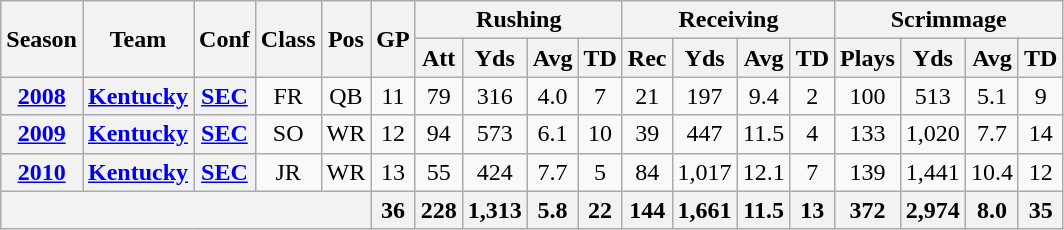<table class="wikitable" style="text-align: center;">
<tr>
<th rowspan="2">Season</th>
<th rowspan="2">Team</th>
<th rowspan="2">Conf</th>
<th rowspan="2">Class</th>
<th rowspan="2">Pos</th>
<th rowspan="2">GP</th>
<th colspan="4">Rushing</th>
<th colspan="4">Receiving</th>
<th colspan="4">Scrimmage</th>
</tr>
<tr>
<th>Att</th>
<th>Yds</th>
<th>Avg</th>
<th>TD</th>
<th>Rec</th>
<th>Yds</th>
<th>Avg</th>
<th>TD</th>
<th>Plays</th>
<th>Yds</th>
<th>Avg</th>
<th>TD</th>
</tr>
<tr>
<th><a href='#'>2008</a></th>
<th><a href='#'>Kentucky</a></th>
<th><a href='#'>SEC</a></th>
<td>FR</td>
<td>QB</td>
<td>11</td>
<td>79</td>
<td>316</td>
<td>4.0</td>
<td>7</td>
<td>21</td>
<td>197</td>
<td>9.4</td>
<td>2</td>
<td>100</td>
<td>513</td>
<td>5.1</td>
<td>9</td>
</tr>
<tr>
<th><a href='#'>2009</a></th>
<th><a href='#'>Kentucky</a></th>
<th><a href='#'>SEC</a></th>
<td>SO</td>
<td>WR</td>
<td>12</td>
<td>94</td>
<td>573</td>
<td>6.1</td>
<td>10</td>
<td>39</td>
<td>447</td>
<td>11.5</td>
<td>4</td>
<td>133</td>
<td>1,020</td>
<td>7.7</td>
<td>14</td>
</tr>
<tr>
<th><a href='#'>2010</a></th>
<th><a href='#'>Kentucky</a></th>
<th><a href='#'>SEC</a></th>
<td>JR</td>
<td>WR</td>
<td>13</td>
<td>55</td>
<td>424</td>
<td>7.7</td>
<td>5</td>
<td>84</td>
<td>1,017</td>
<td>12.1</td>
<td>7</td>
<td>139</td>
<td>1,441</td>
<td>10.4</td>
<td>12</td>
</tr>
<tr>
<th colspan="5"></th>
<th>36</th>
<th>228</th>
<th>1,313</th>
<th>5.8</th>
<th>22</th>
<th>144</th>
<th>1,661</th>
<th>11.5</th>
<th>13</th>
<th>372</th>
<th>2,974</th>
<th>8.0</th>
<th>35</th>
</tr>
</table>
